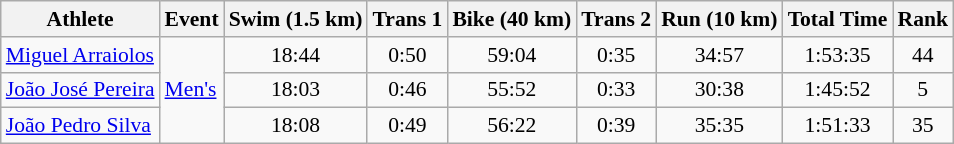<table class="wikitable" style="font-size:90%">
<tr>
<th>Athlete</th>
<th>Event</th>
<th>Swim (1.5 km)</th>
<th>Trans 1</th>
<th>Bike (40 km)</th>
<th>Trans 2</th>
<th>Run (10 km)</th>
<th>Total Time</th>
<th>Rank</th>
</tr>
<tr align=center>
<td align=left><a href='#'>Miguel Arraiolos</a></td>
<td align=left rowspan=3><a href='#'>Men's</a></td>
<td>18:44</td>
<td>0:50</td>
<td>59:04</td>
<td>0:35</td>
<td>34:57</td>
<td>1:53:35</td>
<td>44</td>
</tr>
<tr align=center>
<td align=left><a href='#'>João José Pereira</a></td>
<td>18:03</td>
<td>0:46</td>
<td>55:52</td>
<td>0:33</td>
<td>30:38</td>
<td>1:45:52</td>
<td>5</td>
</tr>
<tr align=center>
<td align=left><a href='#'>João Pedro Silva</a></td>
<td>18:08</td>
<td>0:49</td>
<td>56:22</td>
<td>0:39</td>
<td>35:35</td>
<td>1:51:33</td>
<td>35</td>
</tr>
</table>
